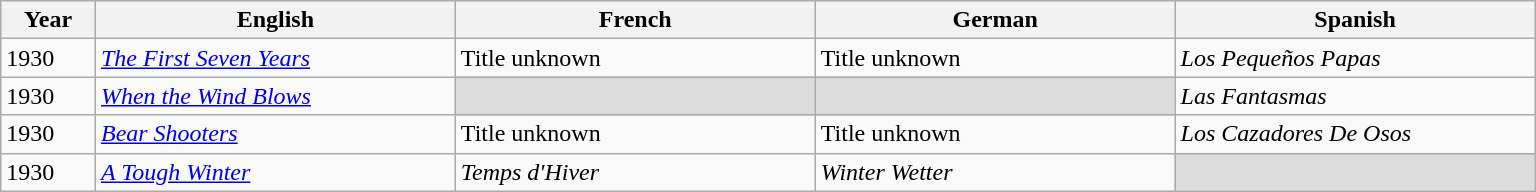<table class="wikitable sortable" style="width:81%;">
<tr>
<th width=5%>Year</th>
<th width=19%>English</th>
<th style="width:19%;">French</th>
<th style="width:19%;">German</th>
<th style="width:19%;">Spanish</th>
</tr>
<tr>
<td>1930</td>
<td><em><a href='#'>The First Seven Years</a></em></td>
<td>Title unknown</td>
<td>Title unknown</td>
<td><em>Los Pequeños Papas</em><br></td>
</tr>
<tr>
<td>1930</td>
<td><em><a href='#'>When the Wind Blows</a></em></td>
<td style="background: #dcdcdc;"></td>
<td style="background: #dcdcdc;"></td>
<td><em>Las Fantasmas</em> <br></td>
</tr>
<tr>
<td>1930</td>
<td><em><a href='#'>Bear Shooters</a></em></td>
<td>Title unknown</td>
<td>Title unknown</td>
<td><em>Los Cazadores De Osos</em> <br></td>
</tr>
<tr>
<td>1930</td>
<td><em><a href='#'>A Tough Winter</a></em></td>
<td><em>Temps d'Hiver</em><br></td>
<td><em>Winter Wetter</em> <br></td>
<td style="background: #dcdcdc;"></td>
</tr>
</table>
